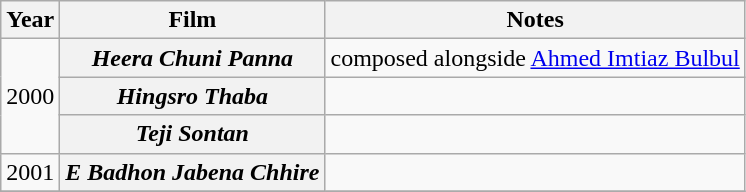<table class="wikitable sortable">
<tr>
<th>Year</th>
<th>Film</th>
<th>Notes</th>
</tr>
<tr>
<td rowspan=3>2000</td>
<th><em>Heera Chuni Panna</em></th>
<td>composed alongside <a href='#'>Ahmed Imtiaz Bulbul</a></td>
</tr>
<tr>
<th><em>Hingsro Thaba</em></th>
<td></td>
</tr>
<tr>
<th><em>Teji Sontan</em></th>
<td></td>
</tr>
<tr>
<td>2001</td>
<th><em>E Badhon Jabena Chhire</em> </th>
<td></td>
</tr>
<tr>
</tr>
</table>
